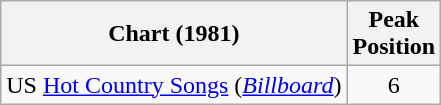<table class="wikitable">
<tr>
<th>Chart (1981)</th>
<th>Peak<br>Position</th>
</tr>
<tr>
<td>US <a href='#'>Hot Country Songs</a> (<em><a href='#'>Billboard</a></em>)</td>
<td align="center">6</td>
</tr>
</table>
